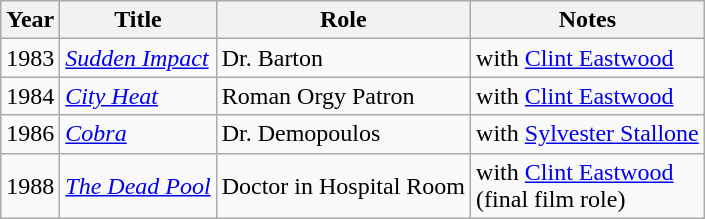<table class="wikitable sortable">
<tr>
<th>Year</th>
<th>Title</th>
<th>Role</th>
<th class = "unsortable">Notes</th>
</tr>
<tr>
<td>1983</td>
<td><em><a href='#'>Sudden Impact</a></em></td>
<td>Dr. Barton</td>
<td>with <a href='#'>Clint Eastwood</a></td>
</tr>
<tr>
<td>1984</td>
<td><em><a href='#'>City Heat</a></em></td>
<td>Roman Orgy Patron</td>
<td>with <a href='#'>Clint Eastwood</a></td>
</tr>
<tr>
<td>1986</td>
<td><em><a href='#'>Cobra</a></em></td>
<td>Dr. Demopoulos</td>
<td>with <a href='#'>Sylvester Stallone</a></td>
</tr>
<tr>
<td>1988</td>
<td><em><a href='#'>The Dead Pool</a></em></td>
<td>Doctor in Hospital Room</td>
<td>with <a href='#'>Clint Eastwood</a><br>(final film role)</td>
</tr>
</table>
